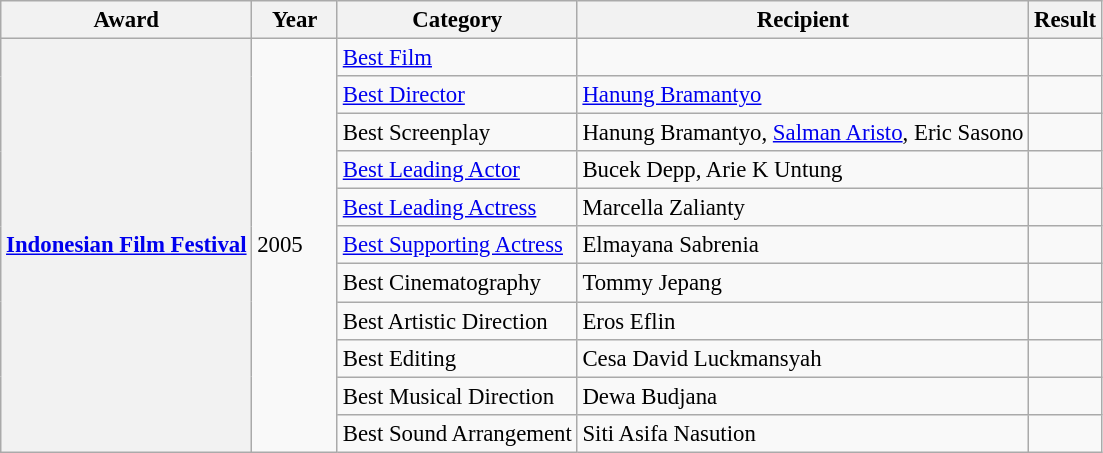<table class="wikitable" style="font-size: 95%;">
<tr>
<th scope="col">Award</th>
<th scope="col"; width=50>Year</th>
<th scope="col">Category</th>
<th scope="col">Recipient</th>
<th scope="col">Result</th>
</tr>
<tr>
<th scope="row" rowspan="11"><a href='#'>Indonesian Film Festival</a></th>
<td rowspan="11">2005</td>
<td><a href='#'>Best Film</a></td>
<td></td>
<td></td>
</tr>
<tr>
<td><a href='#'>Best Director</a></td>
<td><a href='#'>Hanung Bramantyo</a></td>
<td></td>
</tr>
<tr>
<td>Best Screenplay</td>
<td>Hanung Bramantyo, <a href='#'>Salman Aristo</a>, Eric Sasono</td>
<td></td>
</tr>
<tr>
<td><a href='#'>Best Leading Actor</a></td>
<td>Bucek Depp, Arie K Untung</td>
<td></td>
</tr>
<tr>
<td><a href='#'>Best Leading Actress</a></td>
<td>Marcella Zalianty</td>
<td></td>
</tr>
<tr>
<td><a href='#'>Best Supporting Actress</a></td>
<td>Elmayana Sabrenia</td>
<td></td>
</tr>
<tr>
<td>Best Cinematography</td>
<td>Tommy Jepang</td>
<td></td>
</tr>
<tr>
<td>Best Artistic Direction</td>
<td>Eros Eflin</td>
<td></td>
</tr>
<tr>
<td>Best Editing</td>
<td>Cesa David Luckmansyah</td>
<td></td>
</tr>
<tr>
<td>Best Musical Direction</td>
<td>Dewa Budjana</td>
<td></td>
</tr>
<tr>
<td>Best Sound Arrangement</td>
<td>Siti Asifa Nasution</td>
<td></td>
</tr>
</table>
